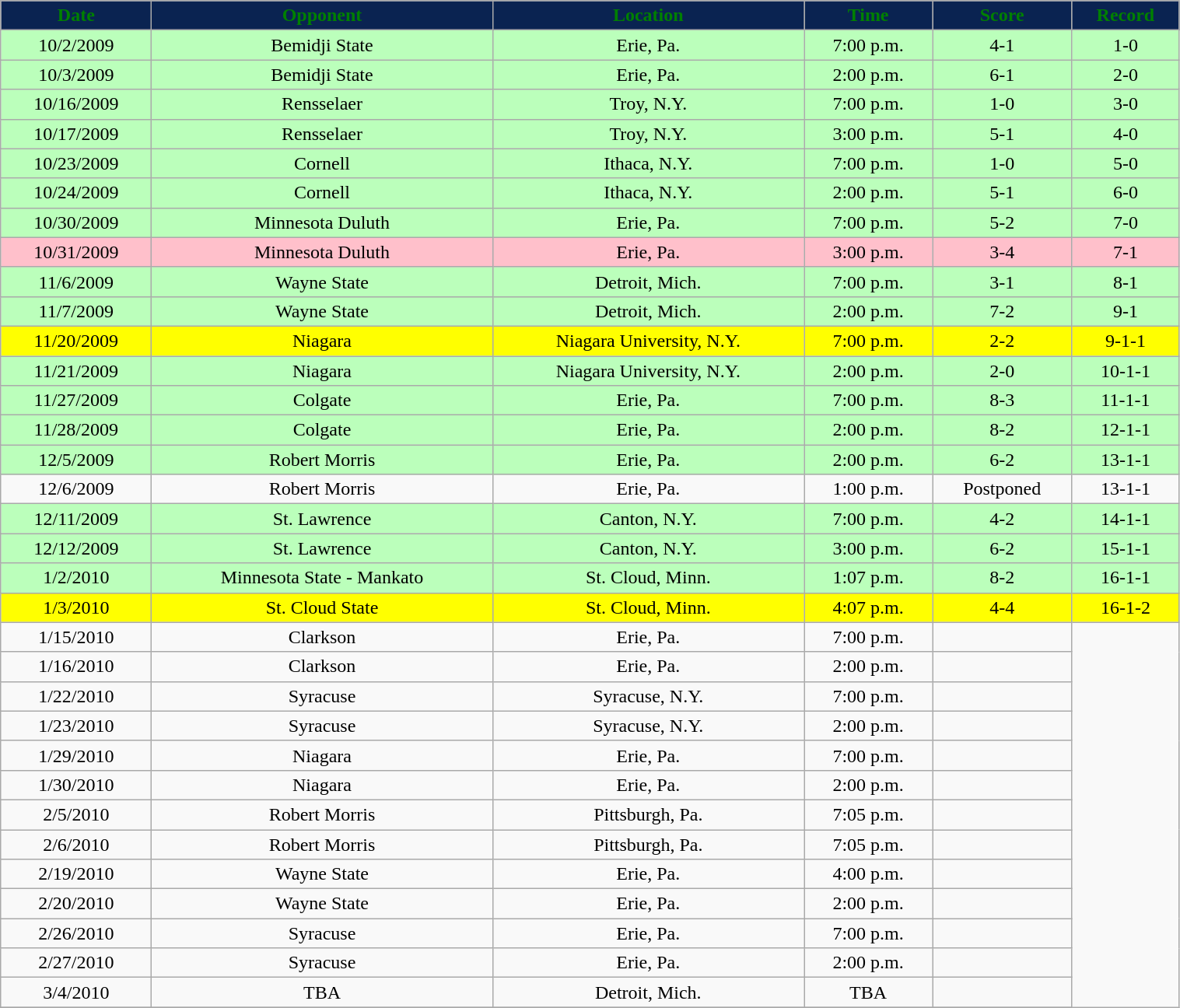<table class="wikitable" width="80%">
<tr align="center"  style="background:#0a2351;color:green;">
<td><strong>Date</strong></td>
<td><strong>Opponent</strong></td>
<td><strong>Location</strong></td>
<td><strong>Time</strong></td>
<td><strong>Score</strong></td>
<td><strong>Record</strong></td>
</tr>
<tr align="center" bgcolor="bbffbb">
<td>10/2/2009</td>
<td>Bemidji State</td>
<td>Erie, Pa.</td>
<td>7:00 p.m.</td>
<td>4-1</td>
<td>1-0</td>
</tr>
<tr align="center" bgcolor="bbffbb">
<td>10/3/2009</td>
<td>Bemidji State</td>
<td>Erie, Pa.</td>
<td>2:00 p.m.</td>
<td>6-1</td>
<td>2-0</td>
</tr>
<tr align="center" bgcolor="bbffbb">
<td>10/16/2009</td>
<td>Rensselaer</td>
<td>Troy, N.Y.</td>
<td>7:00 p.m.</td>
<td>1-0</td>
<td>3-0</td>
</tr>
<tr align="center" bgcolor="bbffbb">
<td>10/17/2009</td>
<td>Rensselaer</td>
<td>Troy, N.Y.</td>
<td>3:00 p.m.</td>
<td>5-1</td>
<td>4-0</td>
</tr>
<tr align="center" bgcolor="bbffbb">
<td>10/23/2009</td>
<td>Cornell</td>
<td>Ithaca, N.Y.</td>
<td>7:00 p.m.</td>
<td>1-0</td>
<td>5-0</td>
</tr>
<tr align="center" bgcolor="bbffbb">
<td>10/24/2009</td>
<td>Cornell</td>
<td>Ithaca, N.Y.</td>
<td>2:00 p.m.</td>
<td>5-1</td>
<td>6-0</td>
</tr>
<tr align="center" bgcolor="bbffbb">
<td>10/30/2009</td>
<td>Minnesota Duluth</td>
<td>Erie, Pa.</td>
<td>7:00 p.m.</td>
<td>5-2</td>
<td>7-0</td>
</tr>
<tr align="center" bgcolor="pink">
<td>10/31/2009</td>
<td>Minnesota Duluth</td>
<td>Erie, Pa.</td>
<td>3:00 p.m.</td>
<td>3-4</td>
<td>7-1</td>
</tr>
<tr align="center" bgcolor="bbffbb">
<td>11/6/2009</td>
<td>Wayne State</td>
<td>Detroit, Mich.</td>
<td>7:00 p.m.</td>
<td>3-1</td>
<td>8-1</td>
</tr>
<tr align="center" bgcolor="bbffbb">
<td>11/7/2009</td>
<td>Wayne State</td>
<td>Detroit, Mich.</td>
<td>2:00 p.m.</td>
<td>7-2</td>
<td>9-1</td>
</tr>
<tr align="center" bgcolor="yellow">
<td>11/20/2009</td>
<td>Niagara</td>
<td>Niagara University, N.Y.</td>
<td>7:00 p.m.</td>
<td>2-2</td>
<td>9-1-1</td>
</tr>
<tr align="center" bgcolor="bbffbb">
<td>11/21/2009</td>
<td>Niagara</td>
<td>Niagara University, N.Y.</td>
<td>2:00 p.m.</td>
<td>2-0</td>
<td>10-1-1</td>
</tr>
<tr align="center" bgcolor="bbffbb">
<td>11/27/2009</td>
<td>Colgate</td>
<td>Erie, Pa.</td>
<td>7:00 p.m.</td>
<td>8-3</td>
<td>11-1-1</td>
</tr>
<tr align="center" bgcolor="bbffbb">
<td>11/28/2009</td>
<td>Colgate</td>
<td>Erie, Pa.</td>
<td>2:00 p.m.</td>
<td>8-2</td>
<td>12-1-1</td>
</tr>
<tr align="center" bgcolor="bbffbb">
<td>12/5/2009</td>
<td>Robert Morris</td>
<td>Erie, Pa.</td>
<td>2:00 p.m.</td>
<td>6-2</td>
<td>13-1-1</td>
</tr>
<tr align="center" bgcolor="">
<td>12/6/2009</td>
<td>Robert Morris</td>
<td>Erie, Pa.</td>
<td>1:00 p.m.</td>
<td>Postponed</td>
<td>13-1-1</td>
</tr>
<tr align="center" bgcolor="bbffbb">
<td>12/11/2009</td>
<td>St. Lawrence</td>
<td>Canton, N.Y.</td>
<td>7:00 p.m.</td>
<td>4-2</td>
<td>14-1-1</td>
</tr>
<tr align="center" bgcolor="bbffbb">
<td>12/12/2009</td>
<td>St. Lawrence</td>
<td>Canton, N.Y.</td>
<td>3:00 p.m.</td>
<td>6-2</td>
<td>15-1-1</td>
</tr>
<tr align="center" bgcolor="bbffbb">
<td>1/2/2010</td>
<td>Minnesota State - Mankato</td>
<td>St. Cloud, Minn.</td>
<td>1:07 p.m.</td>
<td>8-2</td>
<td>16-1-1</td>
</tr>
<tr align="center" bgcolor="yellow">
<td>1/3/2010</td>
<td>St. Cloud State</td>
<td>St. Cloud, Minn.</td>
<td>4:07 p.m.</td>
<td>4-4</td>
<td>16-1-2</td>
</tr>
<tr align="center" bgcolor="">
<td>1/15/2010</td>
<td>Clarkson</td>
<td>Erie, Pa.</td>
<td>7:00 p.m.</td>
<td></td>
</tr>
<tr align="center" bgcolor="">
<td>1/16/2010</td>
<td>Clarkson</td>
<td>Erie, Pa.</td>
<td>2:00 p.m.</td>
<td></td>
</tr>
<tr align="center" bgcolor="">
<td>1/22/2010</td>
<td>Syracuse</td>
<td>Syracuse, N.Y.</td>
<td>7:00 p.m.</td>
<td></td>
</tr>
<tr align="center" bgcolor="">
<td>1/23/2010</td>
<td>Syracuse</td>
<td>Syracuse, N.Y.</td>
<td>2:00 p.m.</td>
<td></td>
</tr>
<tr align="center" bgcolor="">
<td>1/29/2010</td>
<td>Niagara</td>
<td>Erie, Pa.</td>
<td>7:00 p.m.</td>
<td></td>
</tr>
<tr align="center" bgcolor="">
<td>1/30/2010</td>
<td>Niagara</td>
<td>Erie, Pa.</td>
<td>2:00 p.m.</td>
<td></td>
</tr>
<tr align="center" bgcolor="">
<td>2/5/2010</td>
<td>Robert Morris</td>
<td>Pittsburgh, Pa.</td>
<td>7:05 p.m.</td>
<td></td>
</tr>
<tr align="center" bgcolor="">
<td>2/6/2010</td>
<td>Robert Morris</td>
<td>Pittsburgh, Pa.</td>
<td>7:05 p.m.</td>
<td></td>
</tr>
<tr align="center" bgcolor="">
<td>2/19/2010</td>
<td>Wayne State</td>
<td>Erie, Pa.</td>
<td>4:00 p.m.</td>
<td></td>
</tr>
<tr align="center" bgcolor="">
<td>2/20/2010</td>
<td>Wayne State</td>
<td>Erie, Pa.</td>
<td>2:00 p.m.</td>
<td></td>
</tr>
<tr align="center" bgcolor="">
<td>2/26/2010</td>
<td>Syracuse</td>
<td>Erie, Pa.</td>
<td>7:00 p.m.</td>
<td></td>
</tr>
<tr align="center" bgcolor="">
<td>2/27/2010</td>
<td>Syracuse</td>
<td>Erie, Pa.</td>
<td>2:00 p.m.</td>
<td></td>
</tr>
<tr align="center" bgcolor="">
<td>3/4/2010</td>
<td>TBA</td>
<td>Detroit, Mich.</td>
<td>TBA</td>
<td></td>
</tr>
<tr align="center" bgcolor="">
</tr>
</table>
